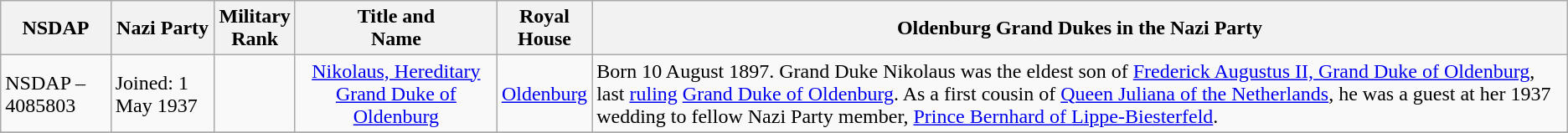<table class="wikitable">
<tr>
<th>NSDAP</th>
<th>Nazi Party</th>
<th>Military<br>Rank</th>
<th>Title and<br>Name</th>
<th>Royal<br>House</th>
<th>Oldenburg Grand Dukes in the Nazi Party</th>
</tr>
<tr>
<td>NSDAP – 4085803</td>
<td>Joined: 1 May 1937</td>
<td></td>
<td align="center"><a href='#'>Nikolaus, Hereditary Grand Duke of Oldenburg</a></td>
<td align="center"> <a href='#'>Oldenburg</a></td>
<td>Born 10 August 1897. Grand Duke Nikolaus was the eldest son of <a href='#'>Frederick Augustus II, Grand Duke of Oldenburg</a>, last <a href='#'>ruling</a> <a href='#'>Grand Duke of Oldenburg</a>. As a first cousin of <a href='#'>Queen Juliana of the Netherlands</a>, he was a guest at her 1937 wedding to fellow Nazi Party member, <a href='#'>Prince Bernhard of Lippe-Biesterfeld</a>.</td>
</tr>
<tr>
</tr>
</table>
